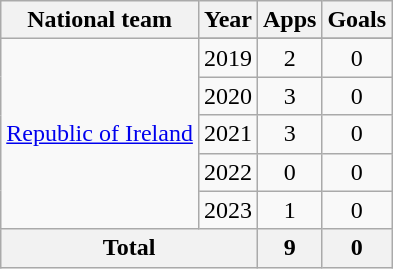<table class=wikitable style=text-align:center>
<tr>
<th>National team</th>
<th>Year</th>
<th>Apps</th>
<th>Goals</th>
</tr>
<tr>
<td rowspan="6"><a href='#'>Republic of Ireland</a></td>
</tr>
<tr>
<td>2019</td>
<td>2</td>
<td>0</td>
</tr>
<tr>
<td>2020</td>
<td>3</td>
<td>0</td>
</tr>
<tr>
<td>2021</td>
<td>3</td>
<td>0</td>
</tr>
<tr>
<td>2022</td>
<td>0</td>
<td>0</td>
</tr>
<tr>
<td>2023</td>
<td>1</td>
<td>0</td>
</tr>
<tr>
<th colspan="2">Total</th>
<th>9</th>
<th>0</th>
</tr>
</table>
